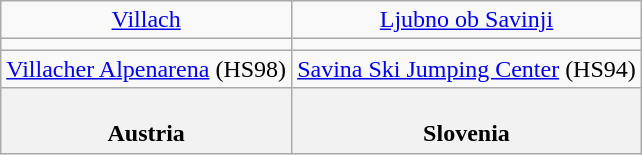<table class="wikitable" style="text-align:center">
<tr>
<td> <a href='#'>Villach</a></td>
<td> <a href='#'>Ljubno ob Savinji</a></td>
</tr>
<tr>
<td></td>
<td></td>
</tr>
<tr>
<td><a href='#'>Villacher Alpenarena</a> (HS98)</td>
<td><a href='#'>Savina Ski Jumping Center</a> (HS94)</td>
</tr>
<tr>
<th colspan="1"><br>Austria
</th>
<th colspan="1"><br>Slovenia
</th>
</tr>
</table>
